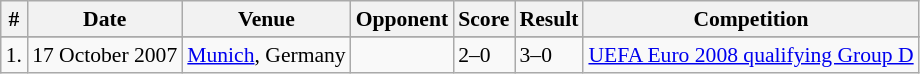<table class="wikitable" style=font-size:90%>
<tr>
<th>#</th>
<th>Date</th>
<th>Venue</th>
<th>Opponent</th>
<th>Score</th>
<th>Result</th>
<th>Competition</th>
</tr>
<tr>
</tr>
<tr>
<td>1.</td>
<td>17 October 2007</td>
<td><a href='#'>Munich</a>, Germany</td>
<td></td>
<td>2–0</td>
<td>3–0</td>
<td><a href='#'>UEFA Euro 2008 qualifying Group D</a></td>
</tr>
</table>
